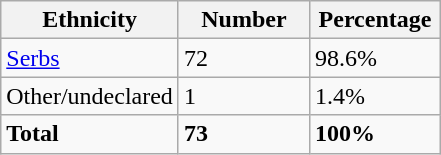<table class="wikitable">
<tr>
<th width="100px">Ethnicity</th>
<th width="80px">Number</th>
<th width="80px">Percentage</th>
</tr>
<tr>
<td><a href='#'>Serbs</a></td>
<td>72</td>
<td>98.6%</td>
</tr>
<tr>
<td>Other/undeclared</td>
<td>1</td>
<td>1.4%</td>
</tr>
<tr>
<td><strong>Total</strong></td>
<td><strong>73</strong></td>
<td><strong>100%</strong></td>
</tr>
</table>
